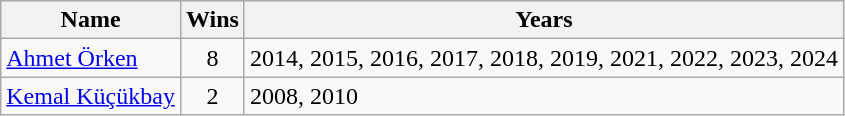<table class="wikitable">
<tr>
<th>Name</th>
<th>Wins</th>
<th>Years</th>
</tr>
<tr>
<td><a href='#'>Ahmet Örken</a></td>
<td align=center>8</td>
<td align=left>2014, 2015, 2016, 2017, 2018, 2019, 2021, 2022, 2023, 2024</td>
</tr>
<tr>
<td><a href='#'>Kemal Küçükbay</a></td>
<td align=center>2</td>
<td align=left>2008, 2010</td>
</tr>
</table>
